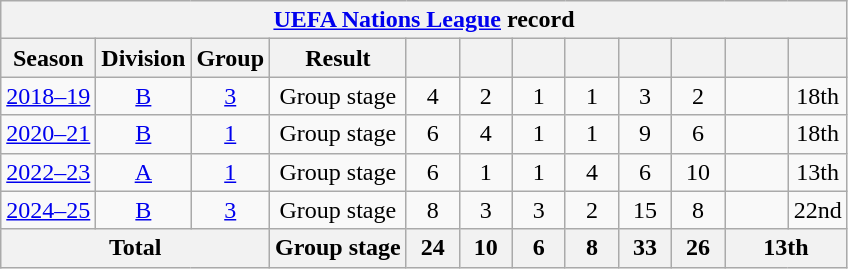<table class="wikitable" style="text-align: center;">
<tr>
<th colspan=12><a href='#'>UEFA Nations League</a> record</th>
</tr>
<tr>
<th>Season</th>
<th>Division</th>
<th>Group</th>
<th>Result</th>
<th width=28></th>
<th width=28></th>
<th width=28></th>
<th width=28></th>
<th width=28></th>
<th width=28></th>
<th width=35></th>
<th width=28></th>
</tr>
<tr>
<td><a href='#'>2018–19</a></td>
<td><a href='#'>B</a></td>
<td><a href='#'>3</a></td>
<td>Group stage</td>
<td>4</td>
<td>2</td>
<td>1</td>
<td>1</td>
<td>3</td>
<td>2</td>
<td></td>
<td>18th</td>
</tr>
<tr>
<td><a href='#'>2020–21</a></td>
<td><a href='#'>B</a></td>
<td><a href='#'>1</a></td>
<td>Group stage</td>
<td>6</td>
<td>4</td>
<td>1</td>
<td>1</td>
<td>9</td>
<td>6</td>
<td></td>
<td>18th</td>
</tr>
<tr>
<td><a href='#'>2022–23</a></td>
<td><a href='#'>A</a></td>
<td><a href='#'>1</a></td>
<td>Group stage</td>
<td>6</td>
<td>1</td>
<td>1</td>
<td>4</td>
<td>6</td>
<td>10</td>
<td></td>
<td>13th</td>
</tr>
<tr>
<td><a href='#'>2024–25</a></td>
<td><a href='#'>B</a></td>
<td><a href='#'>3</a></td>
<td>Group stage</td>
<td>8</td>
<td>3</td>
<td>3</td>
<td>2</td>
<td>15</td>
<td>8</td>
<td></td>
<td>22nd</td>
</tr>
<tr>
<th colspan=3>Total</th>
<th>Group stage</th>
<th>24</th>
<th>10</th>
<th>6</th>
<th>8</th>
<th>33</th>
<th>26</th>
<th colspan=2>13th</th>
</tr>
</table>
